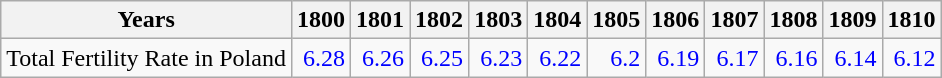<table class="wikitable " style="text-align:right">
<tr>
<th>Years</th>
<th>1800</th>
<th>1801</th>
<th>1802</th>
<th>1803</th>
<th>1804</th>
<th>1805</th>
<th>1806</th>
<th>1807</th>
<th>1808</th>
<th>1809</th>
<th>1810</th>
</tr>
<tr>
<td align="left">Total Fertility Rate in Poland</td>
<td style="text-align:right; color:blue;">6.28</td>
<td style="text-align:right; color:blue;">6.26</td>
<td style="text-align:right; color:blue;">6.25</td>
<td style="text-align:right; color:blue;">6.23</td>
<td style="text-align:right; color:blue;">6.22</td>
<td style="text-align:right; color:blue;">6.2</td>
<td style="text-align:right; color:blue;">6.19</td>
<td style="text-align:right; color:blue;">6.17</td>
<td style="text-align:right; color:blue;">6.16</td>
<td style="text-align:right; color:blue;">6.14</td>
<td style="text-align:right; color:blue;">6.12</td>
</tr>
</table>
